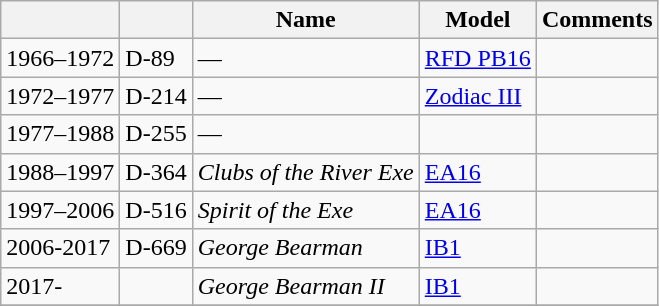<table class="wikitable sortable">
<tr>
<th></th>
<th></th>
<th>Name</th>
<th>Model</th>
<th class=unsortable>Comments</th>
</tr>
<tr>
<td>1966–1972</td>
<td>D-89</td>
<td>—</td>
<td><a href='#'>RFD PB16</a></td>
<td></td>
</tr>
<tr>
<td>1972–1977</td>
<td>D-214</td>
<td>—</td>
<td><a href='#'>Zodiac III</a></td>
<td></td>
</tr>
<tr>
<td>1977–1988</td>
<td>D-255</td>
<td>—</td>
<td></td>
<td></td>
</tr>
<tr>
<td>1988–1997</td>
<td>D-364</td>
<td><em>Clubs of the River Exe</em></td>
<td><a href='#'>EA16</a></td>
<td></td>
</tr>
<tr>
<td>1997–2006</td>
<td>D-516</td>
<td><em>Spirit of the Exe</em></td>
<td><a href='#'>EA16</a></td>
<td></td>
</tr>
<tr>
<td>2006-2017</td>
<td>D-669</td>
<td><em>George Bearman</em></td>
<td><a href='#'>IB1</a></td>
<td></td>
</tr>
<tr>
<td>2017-</td>
<td></td>
<td><em>George Bearman II</em></td>
<td><a href='#'>IB1</a></td>
<td></td>
</tr>
<tr>
</tr>
</table>
